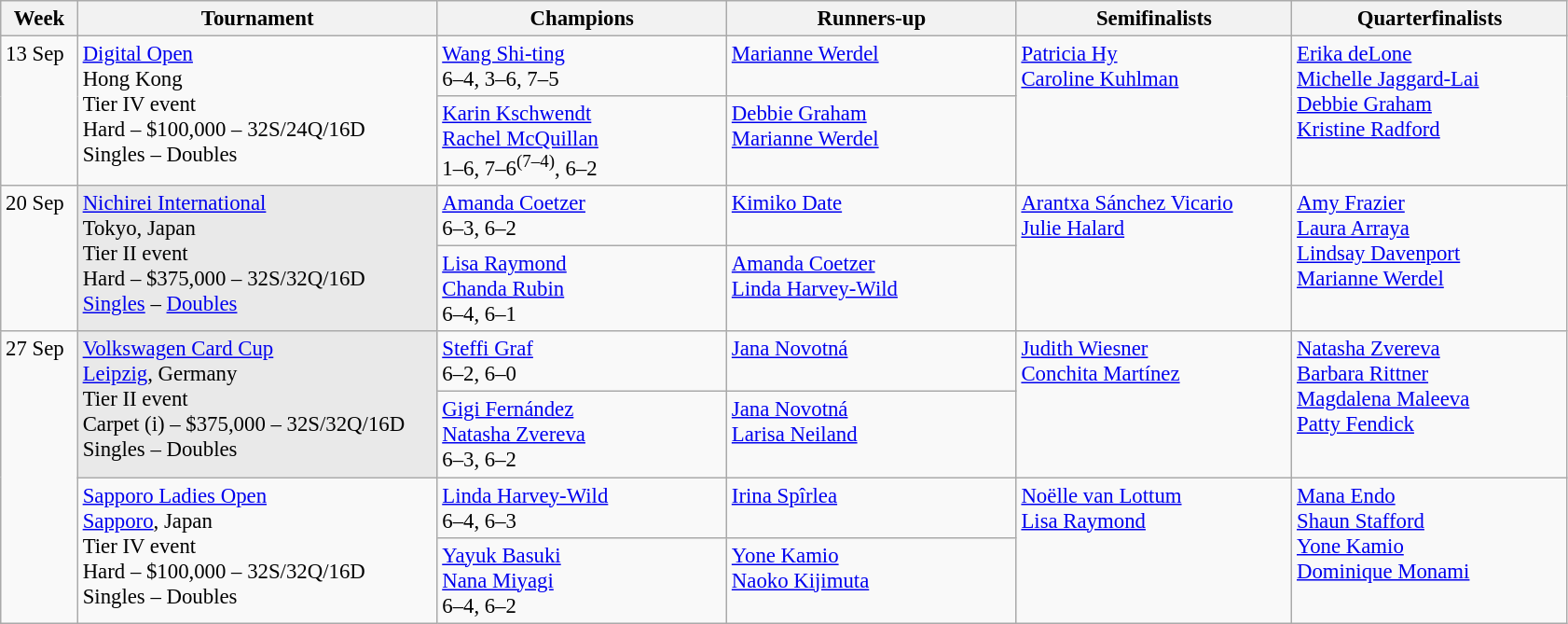<table class=wikitable style=font-size:95%>
<tr>
<th style="width:48px;">Week</th>
<th style="width:250px;">Tournament</th>
<th style="width:200px;">Champions</th>
<th style="width:200px;">Runners-up</th>
<th style="width:190px;">Semifinalists</th>
<th style="width:190px;">Quarterfinalists</th>
</tr>
<tr valign=top>
<td rowspan=2>13 Sep</td>
<td rowspan=2><a href='#'>Digital Open</a> <br> Hong Kong <br> Tier IV event <br> Hard – $100,000 – 32S/24Q/16D<br>Singles – Doubles</td>
<td> <a href='#'>Wang Shi-ting</a><br>6–4, 3–6, 7–5</td>
<td> <a href='#'>Marianne Werdel</a></td>
<td rowspan=2>  <a href='#'>Patricia Hy</a><br> <a href='#'>Caroline Kuhlman</a></td>
<td rowspan=2> <a href='#'>Erika deLone</a><br> <a href='#'>Michelle Jaggard-Lai</a><br> <a href='#'>Debbie Graham</a><br> <a href='#'>Kristine Radford</a></td>
</tr>
<tr valign=top>
<td> <a href='#'>Karin Kschwendt</a> <br>  <a href='#'>Rachel McQuillan</a><br> 1–6, 7–6<sup>(7–4)</sup>, 6–2</td>
<td> <a href='#'>Debbie Graham</a> <br>  <a href='#'>Marianne Werdel</a></td>
</tr>
<tr valign=top>
<td rowspan=2>20 Sep</td>
<td rowspan=2 style="background:#e9e9e9;"><a href='#'>Nichirei International</a> <br> Tokyo, Japan <br> Tier II event <br> Hard – $375,000 – 32S/32Q/16D<br><a href='#'>Singles</a> – <a href='#'>Doubles</a></td>
<td> <a href='#'>Amanda Coetzer</a><br>6–3, 6–2</td>
<td> <a href='#'>Kimiko Date</a></td>
<td rowspan=2>  <a href='#'>Arantxa Sánchez Vicario</a><br> <a href='#'>Julie Halard</a></td>
<td rowspan=2> <a href='#'>Amy Frazier</a><br> <a href='#'>Laura Arraya</a><br> <a href='#'>Lindsay Davenport</a><br> <a href='#'>Marianne Werdel</a></td>
</tr>
<tr valign=top>
<td> <a href='#'>Lisa Raymond</a> <br>  <a href='#'>Chanda Rubin</a><br> 6–4, 6–1</td>
<td> <a href='#'>Amanda Coetzer</a> <br>  <a href='#'>Linda Harvey-Wild</a></td>
</tr>
<tr valign=top>
<td rowspan=4>27 Sep</td>
<td rowspan=2 style="background:#e9e9e9;"><a href='#'>Volkswagen Card Cup</a> <br> <a href='#'>Leipzig</a>, Germany <br> Tier II event <br> Carpet (i) – $375,000 – 32S/32Q/16D<br>Singles – Doubles</td>
<td> <a href='#'>Steffi Graf</a><br>6–2, 6–0</td>
<td> <a href='#'>Jana Novotná</a></td>
<td rowspan=2>  <a href='#'>Judith Wiesner</a><br> <a href='#'>Conchita Martínez</a></td>
<td rowspan=2> <a href='#'>Natasha Zvereva</a><br> <a href='#'>Barbara Rittner</a><br> <a href='#'>Magdalena Maleeva</a><br> <a href='#'>Patty Fendick</a></td>
</tr>
<tr valign=top>
<td> <a href='#'>Gigi Fernández</a> <br>  <a href='#'>Natasha Zvereva</a><br> 6–3, 6–2</td>
<td> <a href='#'>Jana Novotná</a> <br>  <a href='#'>Larisa Neiland</a></td>
</tr>
<tr valign=top>
<td rowspan=2><a href='#'>Sapporo Ladies Open</a> <br> <a href='#'>Sapporo</a>, Japan <br> Tier IV event <br> Hard – $100,000 – 32S/32Q/16D<br>Singles – Doubles</td>
<td> <a href='#'>Linda Harvey-Wild</a><br>6–4, 6–3</td>
<td> <a href='#'>Irina Spîrlea</a></td>
<td rowspan=2>  <a href='#'>Noëlle van Lottum</a><br> <a href='#'>Lisa Raymond</a></td>
<td rowspan=2> <a href='#'>Mana Endo</a><br> <a href='#'>Shaun Stafford</a><br> <a href='#'>Yone Kamio</a><br> <a href='#'>Dominique Monami</a></td>
</tr>
<tr valign=top>
<td> <a href='#'>Yayuk Basuki</a> <br>  <a href='#'>Nana Miyagi</a><br> 6–4, 6–2</td>
<td> <a href='#'>Yone Kamio</a> <br>  <a href='#'>Naoko Kijimuta</a></td>
</tr>
</table>
